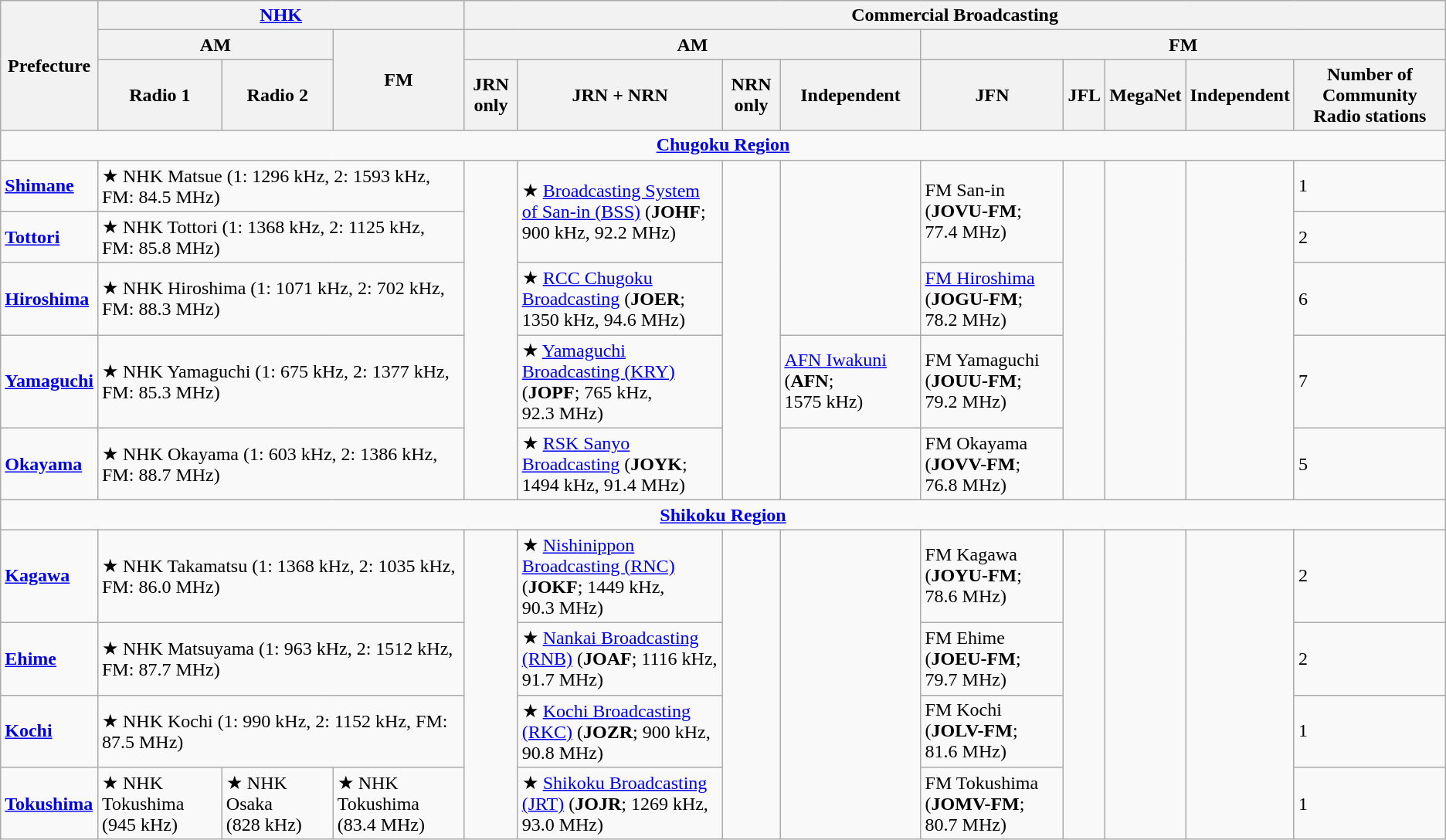<table class="wikitable">
<tr>
<th rowspan="3">Prefecture</th>
<th colspan="3"><a href='#'>NHK</a></th>
<th colspan="9"><strong>Commercial Broadcasting</strong></th>
</tr>
<tr>
<th colspan="2">AM</th>
<th rowspan="2">FM</th>
<th colspan="4">AM</th>
<th colspan="5">FM</th>
</tr>
<tr>
<th>Radio 1</th>
<th>Radio 2</th>
<th>JRN only</th>
<th>JRN + NRN</th>
<th>NRN only</th>
<th>Independent</th>
<th>JFN</th>
<th>JFL</th>
<th>MegaNet</th>
<th>Independent</th>
<th>Number of Community Radio stations</th>
</tr>
<tr>
<td colspan="13" style="text-align: center;"><strong><a href='#'>Chugoku Region</a></strong></td>
</tr>
<tr>
<td><strong><a href='#'>Shimane</a></strong></td>
<td colspan="3">★ NHK Matsue (1: 1296 kHz, 2: 1593 kHz, FM: 84.5 MHz)</td>
<td rowspan="5"></td>
<td rowspan="2">★ <a href='#'>Broadcasting System of San-in (BSS)</a> (<strong>JOHF</strong>; 900 kHz, 92.2 MHz)</td>
<td rowspan="5"></td>
<td rowspan="3"></td>
<td rowspan="2">FM San-in<br>(<strong>JOVU-FM</strong>; 77.4 MHz)</td>
<td rowspan="5"></td>
<td rowspan="5"></td>
<td rowspan="5"></td>
<td>1</td>
</tr>
<tr>
<td><strong><a href='#'>Tottori</a></strong></td>
<td colspan="3">★ NHK Tottori (1: 1368 kHz, 2: 1125 kHz, FM: 85.8 MHz)</td>
<td>2</td>
</tr>
<tr>
<td><strong><a href='#'>Hiroshima</a></strong></td>
<td colspan="3">★ NHK Hiroshima (1: 1071 kHz, 2: 702 kHz, FM: 88.3 MHz)</td>
<td>★ <a href='#'>RCC Chugoku Broadcasting</a> (<strong>JOER</strong>; 1350 kHz, 94.6 MHz)</td>
<td><a href='#'>FM Hiroshima</a> (<strong>JOGU-FM</strong>; 78.2 MHz)</td>
<td>6</td>
</tr>
<tr>
<td><strong><a href='#'>Yamaguchi</a></strong></td>
<td colspan="3">★ NHK Yamaguchi (1: 675 kHz, 2: 1377 kHz, FM: 85.3 MHz)</td>
<td>★ <a href='#'>Yamaguchi Broadcasting (KRY)</a> (<strong>JOPF</strong>; 765 kHz, 92.3 MHz)</td>
<td><a href='#'>AFN Iwakuni</a> (<strong>AFN</strong>; 1575 kHz)</td>
<td>FM Yamaguchi (<strong>JOUU-FM</strong>; 79.2 MHz)</td>
<td>7</td>
</tr>
<tr>
<td><strong><a href='#'>Okayama</a></strong></td>
<td colspan="3">★ NHK Okayama (1: 603 kHz, 2: 1386 kHz, FM: 88.7 MHz)</td>
<td>★ <a href='#'>RSK Sanyo Broadcasting</a> (<strong>JOYK</strong>; 1494 kHz, 91.4 MHz)</td>
<td></td>
<td>FM Okayama (<strong>JOVV-FM</strong>; 76.8 MHz)</td>
<td>5</td>
</tr>
<tr>
<td colspan="13" style="text-align: center;"><strong><a href='#'>Shikoku Region</a></strong></td>
</tr>
<tr>
<td><strong><a href='#'>Kagawa</a></strong></td>
<td colspan="3">★ NHK Takamatsu (1: 1368 kHz, 2: 1035 kHz, FM: 86.0 MHz)</td>
<td rowspan="4"></td>
<td>★ <a href='#'>Nishinippon Broadcasting (RNC)</a> (<strong>JOKF</strong>; 1449 kHz, 90.3 MHz)</td>
<td rowspan="4"></td>
<td rowspan="4"></td>
<td>FM Kagawa (<strong>JOYU-FM</strong>; 78.6 MHz)</td>
<td rowspan="4"></td>
<td rowspan="4"></td>
<td rowspan="4"></td>
<td>2</td>
</tr>
<tr>
<td><strong><a href='#'>Ehime</a></strong></td>
<td colspan="3">★ NHK Matsuyama (1: 963 kHz, 2: 1512 kHz, FM: 87.7 MHz)</td>
<td>★ <a href='#'>Nankai Broadcasting (RNB)</a> (<strong>JOAF</strong>; 1116 kHz, 91.7 MHz)</td>
<td>FM Ehime (<strong>JOEU-FM</strong>; 79.7 MHz)</td>
<td>2</td>
</tr>
<tr>
<td><strong><a href='#'>Kochi</a></strong></td>
<td colspan="3">★ NHK Kochi (1: 990 kHz, 2: 1152 kHz, FM: 87.5 MHz)</td>
<td>★ <a href='#'>Kochi Broadcasting (RKC)</a> (<strong>JOZR</strong>; 900 kHz, 90.8 MHz)</td>
<td>FM Kochi (<strong>JOLV-FM</strong>; 81.6 MHz)</td>
<td>1</td>
</tr>
<tr>
<td><strong><a href='#'>Tokushima</a></strong></td>
<td>★ NHK Tokushima (945 kHz)</td>
<td>★ NHK Osaka (828 kHz)</td>
<td>★ NHK Tokushima (83.4 MHz)</td>
<td>★ <a href='#'>Shikoku Broadcasting (JRT)</a> (<strong>JOJR</strong>; 1269 kHz, 93.0 MHz)</td>
<td>FM Tokushima (<strong>JOMV-FM</strong>; 80.7 MHz)</td>
<td>1</td>
</tr>
</table>
